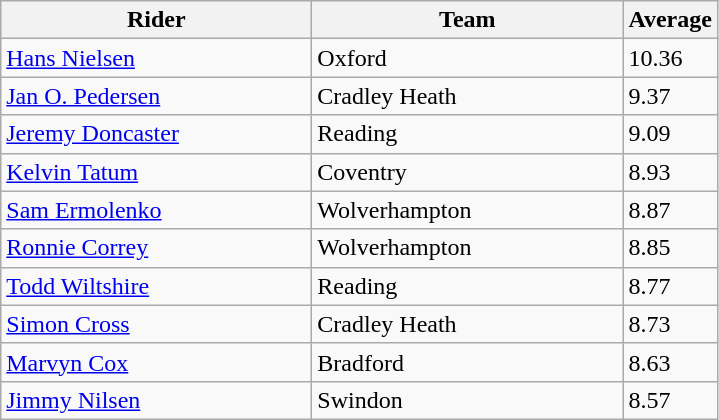<table class="wikitable" style="font-size: 100%">
<tr>
<th width=200>Rider</th>
<th width=200>Team</th>
<th width=40>Average</th>
</tr>
<tr>
<td align="left"> <a href='#'>Hans Nielsen</a></td>
<td>Oxford</td>
<td>10.36</td>
</tr>
<tr>
<td align="left"> <a href='#'>Jan O. Pedersen</a></td>
<td>Cradley Heath</td>
<td>9.37</td>
</tr>
<tr>
<td align="left"> <a href='#'>Jeremy Doncaster</a></td>
<td>Reading</td>
<td>9.09</td>
</tr>
<tr>
<td align="left"> <a href='#'>Kelvin Tatum</a></td>
<td>Coventry</td>
<td>8.93</td>
</tr>
<tr>
<td align="left"> <a href='#'>Sam Ermolenko</a></td>
<td>Wolverhampton</td>
<td>8.87</td>
</tr>
<tr>
<td align="left"> <a href='#'>Ronnie Correy</a></td>
<td>Wolverhampton</td>
<td>8.85</td>
</tr>
<tr>
<td align="left"> <a href='#'>Todd Wiltshire</a></td>
<td>Reading</td>
<td>8.77</td>
</tr>
<tr>
<td align="left"> <a href='#'>Simon Cross</a></td>
<td>Cradley Heath</td>
<td>8.73</td>
</tr>
<tr>
<td align="left"> <a href='#'>Marvyn Cox</a></td>
<td>Bradford</td>
<td>8.63</td>
</tr>
<tr>
<td align="left"> <a href='#'>Jimmy Nilsen</a></td>
<td>Swindon</td>
<td>8.57</td>
</tr>
</table>
